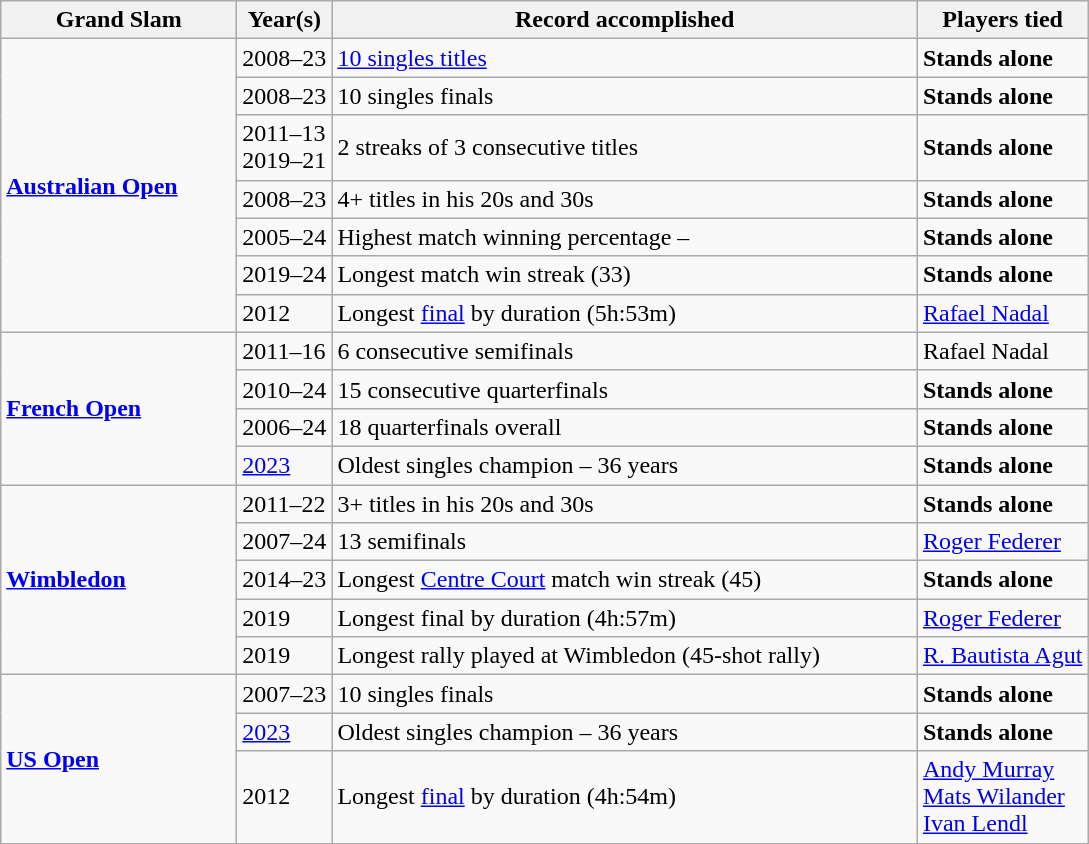<table class="wikitable">
<tr>
<th width="150">Grand Slam</th>
<th>Year(s)</th>
<th width="383">Record accomplished</th>
<th>Players tied</th>
</tr>
<tr>
<td rowspan="7"><strong><a href='#'>Australian Open</a></strong></td>
<td>2008–23</td>
<td><a href='#'>10 singles titles</a></td>
<td><strong>Stands alone</strong></td>
</tr>
<tr>
<td>2008–23</td>
<td>10 singles finals</td>
<td><strong>Stands alone</strong></td>
</tr>
<tr>
<td>2011–13<br>2019–21</td>
<td>2 streaks of 3 consecutive titles</td>
<td><strong>Stands alone</strong></td>
</tr>
<tr>
<td>2008–23</td>
<td>4+ titles in his 20s and 30s</td>
<td><strong>Stands alone</strong></td>
</tr>
<tr>
<td>2005–24</td>
<td>Highest match winning percentage – </td>
<td><strong>Stands alone</strong></td>
</tr>
<tr>
<td>2019–24</td>
<td>Longest match win streak (33)</td>
<td><strong>Stands alone</strong></td>
</tr>
<tr>
<td>2012</td>
<td>Longest <a href='#'>final</a> by duration (5h:53m)</td>
<td><a href='#'>Rafael Nadal</a></td>
</tr>
<tr>
<td rowspan="4"><strong><a href='#'>French Open</a></strong></td>
<td>2011–16</td>
<td>6 consecutive semifinals</td>
<td>Rafael Nadal</td>
</tr>
<tr>
<td>2010–24</td>
<td>15 consecutive quarterfinals</td>
<td><strong>Stands alone</strong></td>
</tr>
<tr>
<td>2006–24</td>
<td>18 quarterfinals overall</td>
<td><strong>Stands alone</strong></td>
</tr>
<tr>
<td><a href='#'>2023</a></td>
<td>Oldest singles champion – 36 years</td>
<td><strong>Stands alone</strong></td>
</tr>
<tr>
<td rowspan="5"><strong><a href='#'>Wimbledon</a></strong></td>
<td>2011–22</td>
<td>3+ titles in his 20s and 30s</td>
<td><strong>Stands alone</strong></td>
</tr>
<tr>
<td>2007–24</td>
<td>13 semifinals</td>
<td><a href='#'>Roger Federer</a></td>
</tr>
<tr>
<td>2014–23</td>
<td>Longest <a href='#'>Centre Court</a> match win streak (45)</td>
<td><strong>Stands alone</strong></td>
</tr>
<tr>
<td>2019</td>
<td>Longest final by duration (4h:57m)</td>
<td><a href='#'>Roger Federer</a></td>
</tr>
<tr>
<td>2019</td>
<td>Longest rally played at Wimbledon (45-shot rally)</td>
<td><a href='#'>R. Bautista Agut</a></td>
</tr>
<tr>
<td rowspan="3"><strong><a href='#'>US Open</a></strong></td>
<td>2007–23</td>
<td>10 singles finals</td>
<td><strong>Stands alone</strong></td>
</tr>
<tr>
<td><a href='#'>2023</a></td>
<td>Oldest singles champion – 36 years</td>
<td><strong>Stands alone</strong></td>
</tr>
<tr>
<td>2012</td>
<td>Longest <a href='#'>final</a> by duration (4h:54m)</td>
<td><a href='#'>Andy Murray</a><br><a href='#'>Mats Wilander</a><br><a href='#'>Ivan Lendl</a></td>
</tr>
</table>
